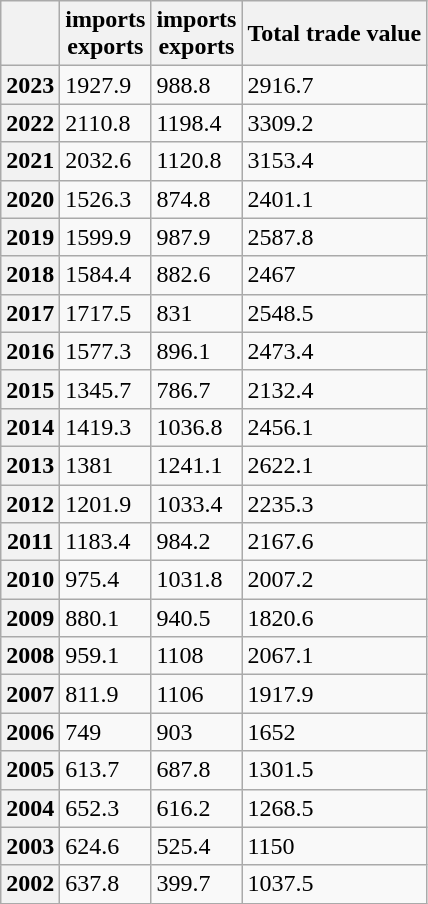<table class="wikitable">
<tr>
<th></th>
<th> imports<br> exports</th>
<th> imports<br> exports</th>
<th>Total trade value</th>
</tr>
<tr>
<th>2023</th>
<td>1927.9</td>
<td>988.8</td>
<td>2916.7</td>
</tr>
<tr>
<th>2022</th>
<td>2110.8</td>
<td>1198.4</td>
<td>3309.2</td>
</tr>
<tr>
<th>2021</th>
<td>2032.6</td>
<td>1120.8</td>
<td>3153.4</td>
</tr>
<tr>
<th>2020</th>
<td>1526.3</td>
<td>874.8</td>
<td>2401.1</td>
</tr>
<tr>
<th>2019</th>
<td>1599.9</td>
<td>987.9</td>
<td>2587.8</td>
</tr>
<tr>
<th>2018</th>
<td>1584.4</td>
<td>882.6</td>
<td>2467</td>
</tr>
<tr>
<th>2017</th>
<td>1717.5</td>
<td>831</td>
<td>2548.5</td>
</tr>
<tr>
<th>2016</th>
<td>1577.3</td>
<td>896.1</td>
<td>2473.4</td>
</tr>
<tr>
<th>2015</th>
<td>1345.7</td>
<td>786.7</td>
<td>2132.4</td>
</tr>
<tr>
<th>2014</th>
<td>1419.3</td>
<td>1036.8</td>
<td>2456.1</td>
</tr>
<tr>
<th>2013</th>
<td>1381</td>
<td>1241.1</td>
<td>2622.1</td>
</tr>
<tr>
<th>2012</th>
<td>1201.9</td>
<td>1033.4</td>
<td>2235.3</td>
</tr>
<tr>
<th>2011</th>
<td>1183.4</td>
<td>984.2</td>
<td>2167.6</td>
</tr>
<tr>
<th>2010</th>
<td>975.4</td>
<td>1031.8</td>
<td>2007.2</td>
</tr>
<tr>
<th>2009</th>
<td>880.1</td>
<td>940.5</td>
<td>1820.6</td>
</tr>
<tr>
<th>2008</th>
<td>959.1</td>
<td>1108</td>
<td>2067.1</td>
</tr>
<tr>
<th>2007</th>
<td>811.9</td>
<td>1106</td>
<td>1917.9</td>
</tr>
<tr>
<th>2006</th>
<td>749</td>
<td>903</td>
<td>1652</td>
</tr>
<tr>
<th>2005</th>
<td>613.7</td>
<td>687.8</td>
<td>1301.5</td>
</tr>
<tr>
<th>2004</th>
<td>652.3</td>
<td>616.2</td>
<td>1268.5</td>
</tr>
<tr>
<th>2003</th>
<td>624.6</td>
<td>525.4</td>
<td>1150</td>
</tr>
<tr>
<th>2002</th>
<td>637.8</td>
<td>399.7</td>
<td>1037.5</td>
</tr>
</table>
